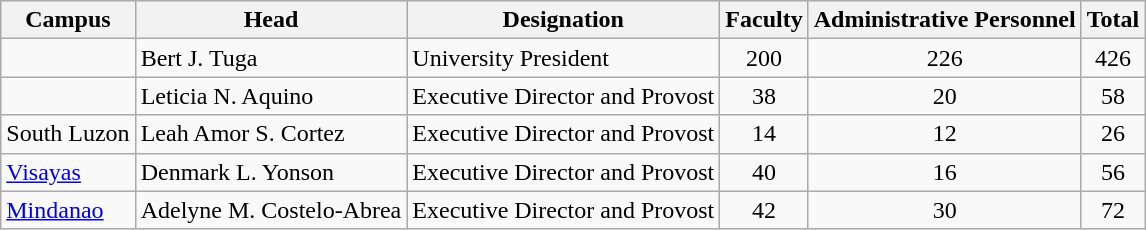<table class="wikitable">
<tr>
<th scope="col">Campus</th>
<th scope="col">Head</th>
<th scope="col">Designation</th>
<th scope="col">Faculty<br></th>
<th scope="col">Administrative Personnel<br></th>
<th scope="col">Total</th>
</tr>
<tr>
<td></td>
<td>Bert J. Tuga</td>
<td>University President</td>
<td align="center">200</td>
<td align="center">226</td>
<td align="center">426</td>
</tr>
<tr>
<td></td>
<td>Leticia N. Aquino</td>
<td>Executive Director and Provost</td>
<td align="center">38</td>
<td align="center">20</td>
<td align="center">58</td>
</tr>
<tr>
<td>South Luzon</td>
<td>Leah Amor S. Cortez</td>
<td>Executive Director and Provost</td>
<td align="center">14</td>
<td align="center">12</td>
<td align="center">26</td>
</tr>
<tr>
<td><a href='#'>Visayas</a></td>
<td>Denmark L. Yonson</td>
<td>Executive Director and Provost</td>
<td align="center">40</td>
<td align="center">16</td>
<td align="center">56</td>
</tr>
<tr>
<td><a href='#'>Mindanao</a></td>
<td>Adelyne M. Costelo-Abrea</td>
<td>Executive Director and Provost</td>
<td align="center">42</td>
<td align="center">30</td>
<td align="center">72</td>
</tr>
</table>
